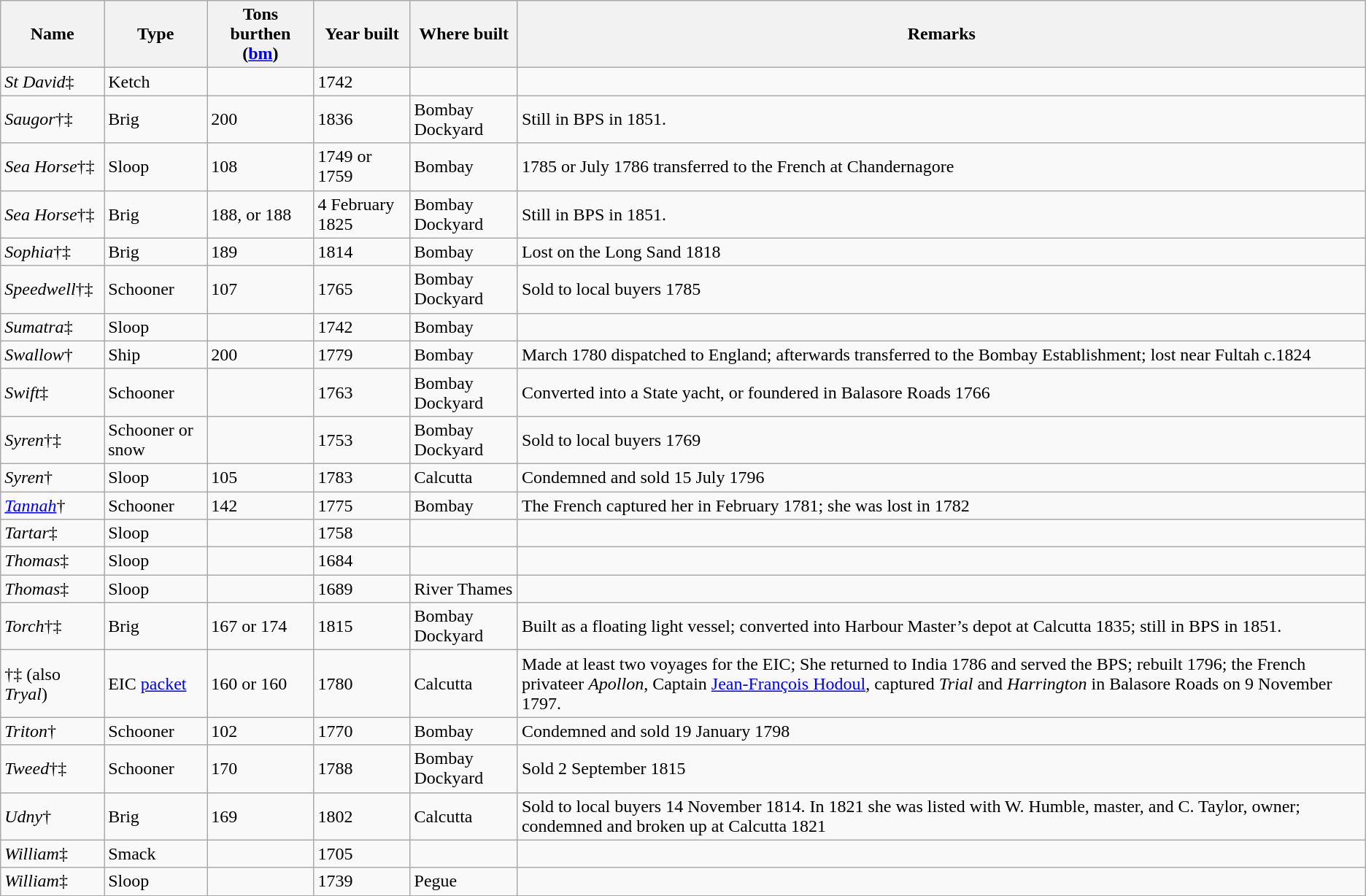<table class="sortable wikitable">
<tr>
<th>Name</th>
<th>Type</th>
<th>Tons burthen (<a href='#'>bm</a>)</th>
<th>Year built</th>
<th>Where built</th>
<th>Remarks</th>
</tr>
<tr>
<td><em>St David</em>‡</td>
<td>Ketch</td>
<td></td>
<td>1742</td>
<td></td>
<td></td>
</tr>
<tr>
<td><em>Saugor</em>†‡</td>
<td>Brig</td>
<td>200</td>
<td>1836</td>
<td>Bombay Dockyard</td>
<td>Still in BPS in 1851.</td>
</tr>
<tr>
<td><em>Sea Horse</em>†‡</td>
<td>Sloop</td>
<td>108</td>
<td>1749 or 1759</td>
<td>Bombay</td>
<td>1785 or July 1786 transferred to the French at Chandernagore</td>
</tr>
<tr>
<td><em>Sea Horse</em>†‡</td>
<td>Brig</td>
<td>188, or 188</td>
<td>4 February 1825</td>
<td>Bombay Dockyard</td>
<td>Still in BPS in 1851.</td>
</tr>
<tr>
<td><em>Sophia</em>†‡</td>
<td>Brig</td>
<td>189</td>
<td>1814</td>
<td>Bombay</td>
<td>Lost on the Long Sand 1818</td>
</tr>
<tr>
<td><em>Speedwell</em>†‡</td>
<td>Schooner</td>
<td>107</td>
<td>1765</td>
<td>Bombay Dockyard</td>
<td>Sold to local buyers 1785</td>
</tr>
<tr>
<td><em>Sumatra</em>‡</td>
<td>Sloop</td>
<td></td>
<td>1742</td>
<td>Bombay</td>
<td></td>
</tr>
<tr>
<td><em>Swallow</em>†</td>
<td>Ship</td>
<td>200</td>
<td>1779</td>
<td>Bombay</td>
<td>March 1780 dispatched to England; afterwards transferred to the Bombay Establishment; lost near Fultah c.1824</td>
</tr>
<tr>
<td><em>Swift</em>‡</td>
<td>Schooner</td>
<td></td>
<td>1763</td>
<td>Bombay Dockyard</td>
<td>Converted into a State yacht, or foundered in Balasore Roads 1766</td>
</tr>
<tr>
<td><em>Syren</em>†‡</td>
<td>Schooner or snow</td>
<td></td>
<td>1753</td>
<td>Bombay Dockyard</td>
<td>Sold to local buyers 1769</td>
</tr>
<tr>
<td><em>Syren</em>†</td>
<td>Sloop</td>
<td>105</td>
<td>1783</td>
<td>Calcutta</td>
<td>Condemned and sold 15 July 1796</td>
</tr>
<tr>
<td><a href='#'><em>Tannah</em></a>†</td>
<td>Schooner</td>
<td>142</td>
<td>1775</td>
<td>Bombay</td>
<td>The French captured her in February 1781; she was lost in 1782</td>
</tr>
<tr>
<td><em>Tartar</em>‡</td>
<td>Sloop</td>
<td></td>
<td>1758</td>
<td></td>
<td></td>
</tr>
<tr>
<td><em>Thomas</em>‡</td>
<td>Sloop</td>
<td></td>
<td>1684</td>
<td></td>
<td></td>
</tr>
<tr>
<td><em>Thomas</em>‡</td>
<td>Sloop</td>
<td></td>
<td>1689</td>
<td>River Thames</td>
<td></td>
</tr>
<tr>
<td><em>Torch</em>†‡</td>
<td>Brig</td>
<td>167 or 174</td>
<td>1815</td>
<td>Bombay Dockyard</td>
<td>Built as a floating light vessel; converted into Harbour Master’s depot at Calcutta 1835; still in BPS in 1851.</td>
</tr>
<tr>
<td>†‡ (also <em>Tryal</em>)</td>
<td>EIC <a href='#'>packet</a></td>
<td>160 or 160</td>
<td>1780</td>
<td>Calcutta</td>
<td>Made at least two voyages for the EIC; She returned to India 1786 and served the BPS; rebuilt 1796; the French privateer <em>Apollon</em>, Captain <a href='#'>Jean-François Hodoul</a>, captured <em>Trial</em> and <em>Harrington</em> in Balasore Roads on 9 November 1797.</td>
</tr>
<tr>
<td><em>Triton</em>†</td>
<td>Schooner</td>
<td>102</td>
<td>1770</td>
<td>Bombay</td>
<td>Condemned and sold 19 January 1798</td>
</tr>
<tr>
<td><em>Tweed</em>†‡</td>
<td>Schooner</td>
<td>170</td>
<td>1788</td>
<td>Bombay Dockyard</td>
<td>Sold 2 September 1815</td>
</tr>
<tr>
<td><em>Udny</em>†</td>
<td>Brig</td>
<td>169</td>
<td>1802</td>
<td>Calcutta</td>
<td>Sold to local buyers 14 November 1814. In 1821 she was listed with W. Humble, master, and C. Taylor, owner; condemned and broken up at Calcutta 1821</td>
</tr>
<tr>
<td><em>William</em>‡</td>
<td>Smack</td>
<td></td>
<td>1705</td>
<td></td>
<td></td>
</tr>
<tr>
<td><em>William</em>‡</td>
<td>Sloop</td>
<td></td>
<td>1739</td>
<td>Pegue</td>
<td></td>
</tr>
<tr>
</tr>
</table>
